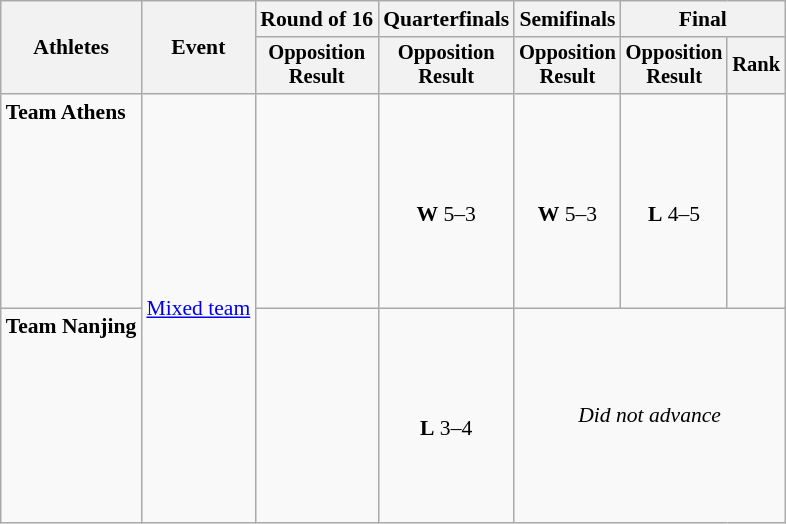<table class="wikitable" style="font-size:90%">
<tr>
<th rowspan=2>Athletes</th>
<th rowspan=2>Event</th>
<th>Round of 16</th>
<th>Quarterfinals</th>
<th>Semifinals</th>
<th colspan=2>Final</th>
</tr>
<tr style="font-size:95%">
<th>Opposition<br>Result</th>
<th>Opposition<br>Result</th>
<th>Opposition<br>Result</th>
<th>Opposition<br>Result</th>
<th>Rank</th>
</tr>
<tr align=center>
<td align=left><strong>Team Athens</strong> <br><br> <br><br><br><br><br><br></td>
<td align=left Rowspan=2><a href='#'>Mixed team</a></td>
<td></td>
<td><br><strong>W</strong> 5–3</td>
<td><br><strong>W</strong> 5–3</td>
<td><br><strong>L</strong> 4–5</td>
<td></td>
</tr>
<tr align=center>
<td align=left><strong>Team Nanjing</strong><br><br> <br><br><br><br><br><br></td>
<td></td>
<td><br><strong>L</strong> 3–4</td>
<td colspan=3><em>Did not advance</em></td>
</tr>
</table>
